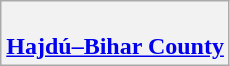<table class="wikitable" style="text-align:center">
<tr>
<th rowspan="8" colspan="2"><br><a href='#'>Hajdú–Bihar County</a></th>
</tr>
</table>
